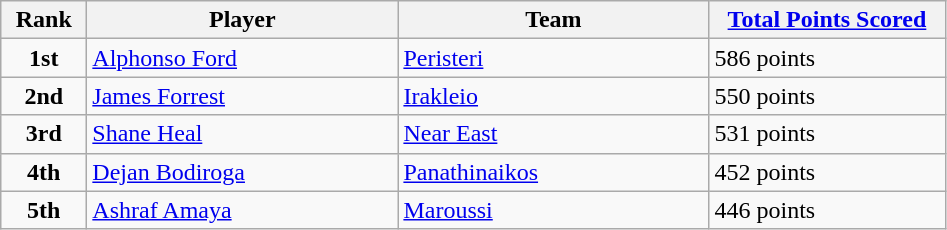<table class="wikitable sortable">
<tr>
<th style="width:50px;">Rank</th>
<th style="width:200px;">Player</th>
<th style="width:200px;">Team</th>
<th style="width:150px;"><a href='#'>Total Points Scored</a></th>
</tr>
<tr>
<td style="text-align:center;"><strong>1st</strong></td>
<td> <a href='#'>Alphonso Ford</a></td>
<td><a href='#'>Peristeri</a></td>
<td>586 points</td>
</tr>
<tr>
<td style="text-align:center;"><strong>2nd</strong></td>
<td> <a href='#'>James Forrest</a></td>
<td><a href='#'>Irakleio</a></td>
<td>550 points</td>
</tr>
<tr>
<td style="text-align:center;"><strong>3rd</strong></td>
<td> <a href='#'>Shane Heal</a></td>
<td><a href='#'>Near East</a></td>
<td>531 points</td>
</tr>
<tr>
<td style="text-align:center;"><strong>4th</strong></td>
<td> <a href='#'>Dejan Bodiroga</a></td>
<td><a href='#'>Panathinaikos</a></td>
<td>452 points</td>
</tr>
<tr>
<td style="text-align:center;"><strong>5th</strong></td>
<td> <a href='#'>Ashraf Amaya</a></td>
<td><a href='#'>Maroussi</a></td>
<td>446 points</td>
</tr>
</table>
